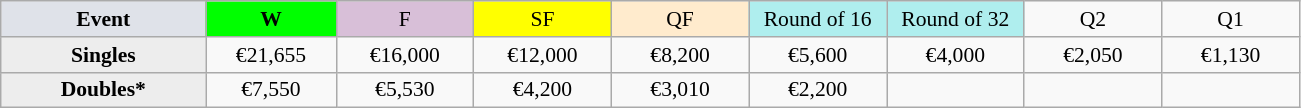<table class=wikitable style=font-size:90%;text-align:center>
<tr>
<td style="width:130px; background:#dfe2e9;"><strong>Event</strong></td>
<td style="width:80px; background:lime;"><strong>W</strong></td>
<td style="width:85px; background:thistle;">F</td>
<td style="width:85px; background:#ff0;">SF</td>
<td style="width:85px; background:#ffebcd;">QF</td>
<td style="width:85px; background:#afeeee;">Round of 16</td>
<td style="width:85px; background:#afeeee;">Round of 32</td>
<td width=85>Q2</td>
<td width=85>Q1</td>
</tr>
<tr>
<td style="background:#ededed;"><strong>Singles</strong></td>
<td>€21,655</td>
<td>€16,000</td>
<td>€12,000</td>
<td>€8,200</td>
<td>€5,600</td>
<td>€4,000</td>
<td>€2,050</td>
<td>€1,130</td>
</tr>
<tr>
<td style="background:#ededed;"><strong>Doubles*</strong></td>
<td>€7,550</td>
<td>€5,530</td>
<td>€4,200</td>
<td>€3,010</td>
<td>€2,200</td>
<td></td>
<td></td>
<td></td>
</tr>
</table>
